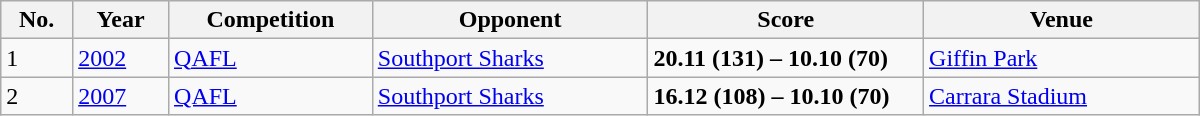<table class="wikitable sortable" width=800px>
<tr>
<th width=6%>No.</th>
<th width=8%>Year</th>
<th width=17%>Competition</th>
<th width=23%>Opponent</th>
<th width=23%>Score</th>
<th width=23%>Venue</th>
</tr>
<tr>
<td>1</td>
<td><a href='#'>2002</a></td>
<td><a href='#'>QAFL</a></td>
<td><a href='#'>Southport Sharks</a></td>
<td><strong>20.11 (131) – 10.10 (70)</strong></td>
<td><a href='#'>Giffin Park</a></td>
</tr>
<tr>
<td>2</td>
<td><a href='#'>2007</a></td>
<td><a href='#'>QAFL</a></td>
<td><a href='#'>Southport Sharks</a></td>
<td><strong>16.12 (108) – 10.10 (70)</strong></td>
<td><a href='#'>Carrara Stadium</a></td>
</tr>
</table>
